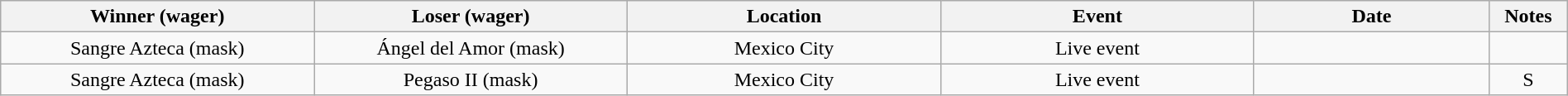<table class="wikitable sortable" width=100%  style="text-align: center">
<tr>
<th width=20% scope="col">Winner (wager)</th>
<th width=20% scope="col">Loser (wager)</th>
<th width=20% scope="col">Location</th>
<th width=20% scope="col">Event</th>
<th width=15% scope="col">Date</th>
<th class="unsortable" width=5% scope="col">Notes</th>
</tr>
<tr>
<td>Sangre Azteca (mask)</td>
<td>Ángel del Amor (mask)</td>
<td>Mexico City</td>
<td>Live event</td>
<td></td>
<td></td>
</tr>
<tr>
<td>Sangre Azteca (mask)</td>
<td>Pegaso II (mask)</td>
<td>Mexico City</td>
<td>Live event</td>
<td></td>
<td> S</td>
</tr>
</table>
